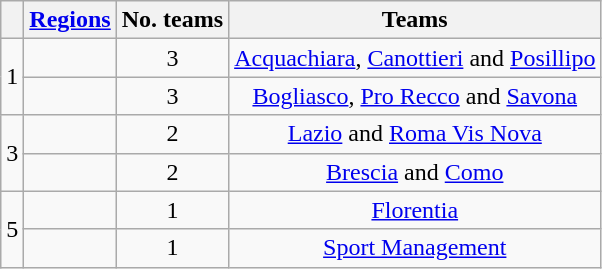<table class="wikitable">
<tr>
<th></th>
<th><a href='#'>Regions</a></th>
<th>No. teams</th>
<th>Teams</th>
</tr>
<tr>
<td rowspan=2>1</td>
<td></td>
<td align=center>3</td>
<td align=center><a href='#'>Acquachiara</a>, <a href='#'>Canottieri</a> and <a href='#'>Posillipo</a></td>
</tr>
<tr>
<td></td>
<td align=center>3</td>
<td align=center><a href='#'>Bogliasco</a>, <a href='#'>Pro Recco</a> and <a href='#'>Savona</a></td>
</tr>
<tr>
<td rowspan=2>3</td>
<td></td>
<td align=center>2</td>
<td align=center><a href='#'>Lazio</a> and <a href='#'>Roma Vis Nova</a></td>
</tr>
<tr>
<td></td>
<td align=center>2</td>
<td align=center><a href='#'>Brescia</a> and <a href='#'>Como</a></td>
</tr>
<tr>
<td rowspan=2>5</td>
<td></td>
<td align=center>1</td>
<td align=center><a href='#'>Florentia</a></td>
</tr>
<tr>
<td></td>
<td align=center>1</td>
<td align=center><a href='#'>Sport Management</a></td>
</tr>
</table>
